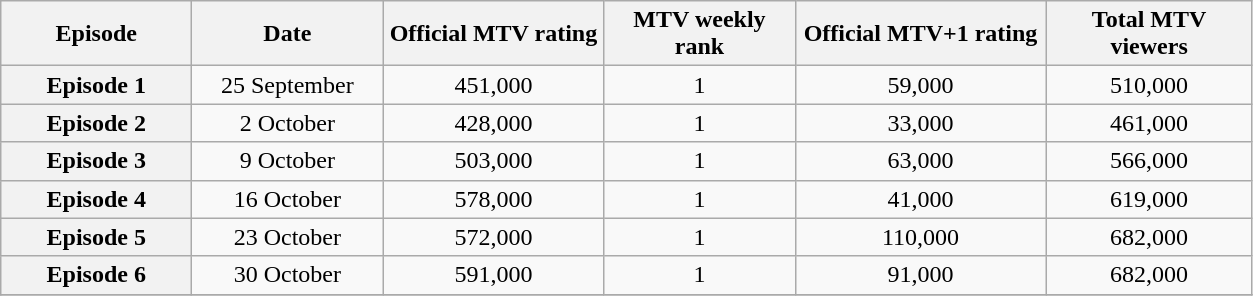<table class="wikitable sortable" style="text-align:center">
<tr>
<th scope="col" style="width:120px;">Episode</th>
<th scope="col" style="width:120px;">Date</th>
<th scope="col" style="width:140px;">Official MTV rating</th>
<th scope="col" style="width:120px;">MTV weekly rank</th>
<th scope="col" style="width:160px;">Official MTV+1 rating</th>
<th scope="col" style="width:130px;">Total MTV viewers</th>
</tr>
<tr>
<th scope="row">Episode 1</th>
<td>25 September</td>
<td>451,000</td>
<td>1</td>
<td>59,000</td>
<td>510,000</td>
</tr>
<tr>
<th scope="row">Episode 2</th>
<td>2 October</td>
<td>428,000</td>
<td>1</td>
<td>33,000</td>
<td>461,000</td>
</tr>
<tr>
<th scope="row">Episode 3</th>
<td>9 October</td>
<td>503,000</td>
<td>1</td>
<td>63,000</td>
<td>566,000</td>
</tr>
<tr>
<th scope="row">Episode 4</th>
<td>16 October</td>
<td>578,000</td>
<td>1</td>
<td>41,000</td>
<td>619,000</td>
</tr>
<tr>
<th scope="row">Episode 5</th>
<td>23 October</td>
<td>572,000</td>
<td>1</td>
<td>110,000</td>
<td>682,000</td>
</tr>
<tr>
<th scope="row">Episode 6</th>
<td>30 October</td>
<td>591,000</td>
<td>1</td>
<td>91,000</td>
<td>682,000</td>
</tr>
<tr>
</tr>
</table>
